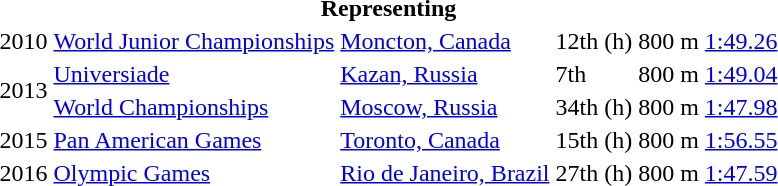<table>
<tr>
<th colspan="6">Representing </th>
</tr>
<tr>
<td>2010</td>
<td><a href='#'>World Junior Championships</a></td>
<td><a href='#'>Moncton, Canada</a></td>
<td>12th (h)</td>
<td>800 m</td>
<td><a href='#'>1:49.26</a></td>
</tr>
<tr>
<td rowspan=2>2013</td>
<td><a href='#'>Universiade</a></td>
<td><a href='#'>Kazan, Russia</a></td>
<td>7th</td>
<td>800 m</td>
<td><a href='#'>1:49.04</a></td>
</tr>
<tr>
<td><a href='#'>World Championships</a></td>
<td><a href='#'>Moscow, Russia</a></td>
<td>34th (h)</td>
<td>800 m</td>
<td><a href='#'>1:47.98</a></td>
</tr>
<tr>
<td>2015</td>
<td><a href='#'>Pan American Games</a></td>
<td><a href='#'>Toronto, Canada</a></td>
<td>15th (h)</td>
<td>800 m</td>
<td><a href='#'>1:56.55</a></td>
</tr>
<tr>
<td>2016</td>
<td><a href='#'>Olympic Games</a></td>
<td><a href='#'>Rio de Janeiro, Brazil</a></td>
<td>27th (h)</td>
<td>800 m</td>
<td><a href='#'>1:47.59</a></td>
</tr>
</table>
